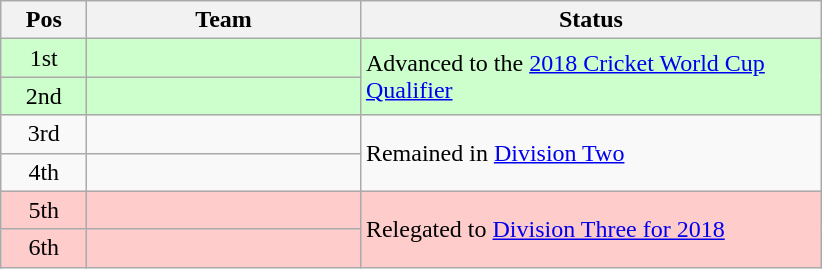<table class="wikitable">
<tr>
<th width=50>Pos</th>
<th width=175>Team</th>
<th width=300>Status</th>
</tr>
<tr style="background:#cfc">
<td align="center">1st</td>
<td></td>
<td rowspan=2>Advanced to the <a href='#'>2018 Cricket World Cup Qualifier</a></td>
</tr>
<tr style="background:#cfc">
<td align="center">2nd</td>
<td></td>
</tr>
<tr>
<td align="center">3rd</td>
<td></td>
<td rowspan=2>Remained in <a href='#'>Division Two</a></td>
</tr>
<tr>
<td align="center">4th</td>
<td></td>
</tr>
<tr style="background:#fcc">
<td align="center">5th</td>
<td></td>
<td rowspan=2>Relegated to <a href='#'>Division Three for 2018</a></td>
</tr>
<tr style="background:#fcc">
<td align="center">6th</td>
<td></td>
</tr>
</table>
